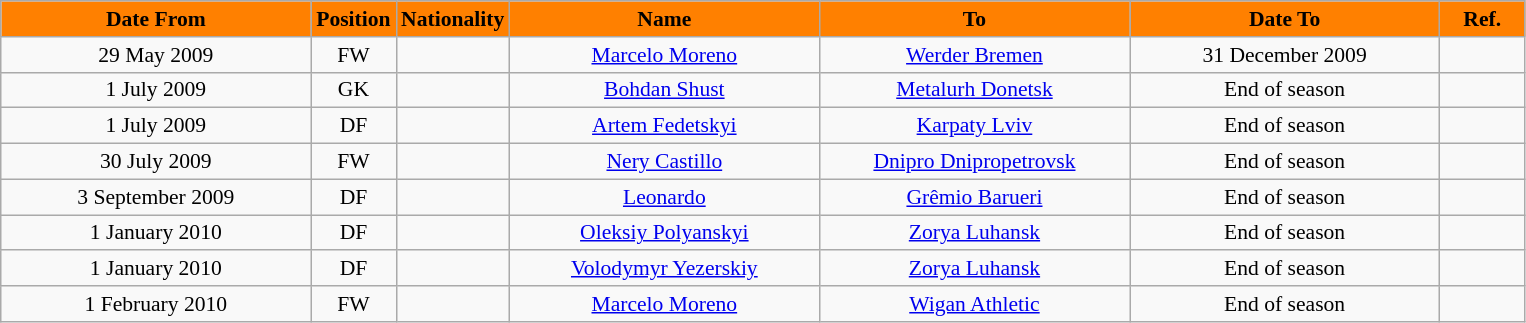<table class="wikitable" style="text-align:center; font-size:90%; ">
<tr>
<th style="background:#FF8000; color:black; width:200px;">Date From</th>
<th style="background:#FF8000; color:black; width:50px;">Position</th>
<th style="background:#FF8000; color:black; width:50px;">Nationality</th>
<th style="background:#FF8000; color:black; width:200px;">Name</th>
<th style="background:#FF8000; color:black; width:200px;">To</th>
<th style="background:#FF8000; color:black; width:200px;">Date To</th>
<th style="background:#FF8000; color:black; width:50px;">Ref.</th>
</tr>
<tr>
<td>29 May 2009</td>
<td>FW</td>
<td></td>
<td><a href='#'>Marcelo Moreno</a></td>
<td><a href='#'>Werder Bremen</a></td>
<td>31 December 2009</td>
<td></td>
</tr>
<tr>
<td>1 July 2009</td>
<td>GK</td>
<td></td>
<td><a href='#'>Bohdan Shust</a></td>
<td><a href='#'>Metalurh Donetsk</a></td>
<td>End of season</td>
<td></td>
</tr>
<tr>
<td>1 July 2009</td>
<td>DF</td>
<td></td>
<td><a href='#'>Artem Fedetskyi</a></td>
<td><a href='#'>Karpaty Lviv</a></td>
<td>End of season</td>
<td></td>
</tr>
<tr>
<td>30 July 2009</td>
<td>FW</td>
<td></td>
<td><a href='#'>Nery Castillo</a></td>
<td><a href='#'>Dnipro Dnipropetrovsk</a></td>
<td>End of season</td>
<td></td>
</tr>
<tr>
<td>3 September 2009</td>
<td>DF</td>
<td></td>
<td><a href='#'>Leonardo</a></td>
<td><a href='#'>Grêmio Barueri</a></td>
<td>End of season</td>
<td></td>
</tr>
<tr>
<td>1 January 2010</td>
<td>DF</td>
<td></td>
<td><a href='#'>Oleksiy Polyanskyi</a></td>
<td><a href='#'>Zorya Luhansk</a></td>
<td>End of season</td>
<td></td>
</tr>
<tr>
<td>1 January 2010</td>
<td>DF</td>
<td></td>
<td><a href='#'>Volodymyr Yezerskiy</a></td>
<td><a href='#'>Zorya Luhansk</a></td>
<td>End of season</td>
<td></td>
</tr>
<tr>
<td>1 February 2010</td>
<td>FW</td>
<td></td>
<td><a href='#'>Marcelo Moreno</a></td>
<td><a href='#'>Wigan Athletic</a></td>
<td>End of season</td>
<td></td>
</tr>
</table>
